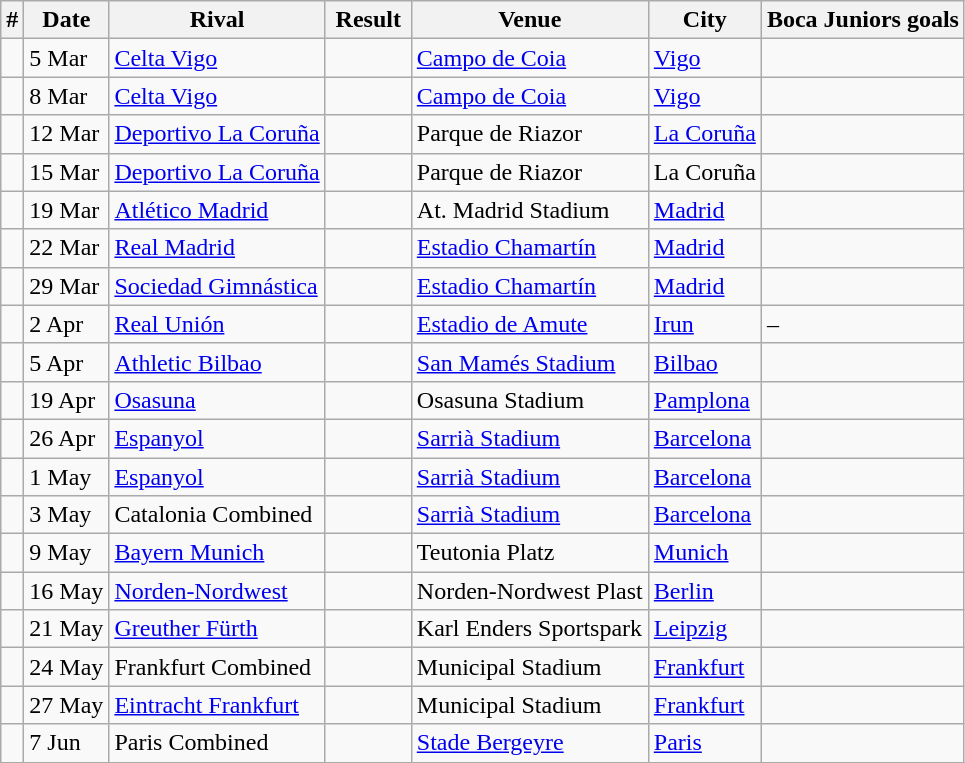<table class="wikitable sortable"  style= text-align:left width= px>
<tr>
<th>#</th>
<th width=>Date</th>
<th width=>Rival</th>
<th width=50px>Result</th>
<th width=>Venue</th>
<th width=>City</th>
<th width=>Boca Juniors goals</th>
</tr>
<tr>
<td></td>
<td>5 Mar</td>
<td> <a href='#'>Celta Vigo</a></td>
<td></td>
<td><a href='#'>Campo de Coia</a></td>
<td><a href='#'>Vigo</a></td>
<td></td>
</tr>
<tr>
<td></td>
<td>8 Mar</td>
<td> <a href='#'>Celta Vigo</a></td>
<td></td>
<td><a href='#'>Campo de Coia</a></td>
<td><a href='#'>Vigo</a></td>
<td></td>
</tr>
<tr>
<td></td>
<td>12 Mar</td>
<td> <a href='#'>Deportivo La Coruña</a></td>
<td></td>
<td>Parque de Riazor</td>
<td><a href='#'>La Coruña</a></td>
<td></td>
</tr>
<tr>
<td></td>
<td>15 Mar</td>
<td> <a href='#'>Deportivo La Coruña</a></td>
<td></td>
<td>Parque de Riazor</td>
<td>La Coruña</td>
<td></td>
</tr>
<tr>
<td></td>
<td>19 Mar</td>
<td> <a href='#'>Atlético Madrid</a></td>
<td></td>
<td>At. Madrid Stadium</td>
<td><a href='#'>Madrid</a></td>
<td></td>
</tr>
<tr>
<td></td>
<td>22 Mar</td>
<td> <a href='#'>Real Madrid</a></td>
<td></td>
<td><a href='#'>Estadio Chamartín</a></td>
<td><a href='#'>Madrid</a></td>
<td></td>
</tr>
<tr>
<td></td>
<td>29 Mar</td>
<td> <a href='#'>Sociedad Gimnástica</a></td>
<td></td>
<td><a href='#'>Estadio Chamartín</a></td>
<td><a href='#'>Madrid</a></td>
<td></td>
</tr>
<tr>
<td></td>
<td>2 Apr</td>
<td> <a href='#'>Real Unión</a></td>
<td></td>
<td><a href='#'>Estadio de Amute</a></td>
<td><a href='#'>Irun</a></td>
<td>–</td>
</tr>
<tr>
<td></td>
<td>5 Apr</td>
<td> <a href='#'>Athletic Bilbao</a></td>
<td></td>
<td><a href='#'>San Mamés Stadium</a></td>
<td><a href='#'>Bilbao</a></td>
<td></td>
</tr>
<tr>
<td></td>
<td>19 Apr</td>
<td> <a href='#'>Osasuna</a></td>
<td></td>
<td>Osasuna Stadium</td>
<td><a href='#'>Pamplona</a></td>
<td></td>
</tr>
<tr>
<td></td>
<td>26 Apr</td>
<td> <a href='#'>Espanyol</a></td>
<td></td>
<td><a href='#'>Sarrià Stadium</a></td>
<td><a href='#'>Barcelona</a></td>
<td></td>
</tr>
<tr>
<td></td>
<td>1 May</td>
<td> <a href='#'>Espanyol</a></td>
<td></td>
<td><a href='#'>Sarrià Stadium</a></td>
<td><a href='#'>Barcelona</a></td>
<td></td>
</tr>
<tr>
<td></td>
<td>3 May</td>
<td> Catalonia Combined</td>
<td></td>
<td><a href='#'>Sarrià Stadium</a></td>
<td><a href='#'>Barcelona</a></td>
<td></td>
</tr>
<tr>
<td></td>
<td>9 May</td>
<td> <a href='#'>Bayern Munich</a></td>
<td></td>
<td>Teutonia Platz</td>
<td><a href='#'>Munich</a></td>
<td></td>
</tr>
<tr>
<td></td>
<td>16 May</td>
<td> <a href='#'>Norden-Nordwest</a></td>
<td></td>
<td>Norden-Nordwest Plast</td>
<td><a href='#'>Berlin</a></td>
<td></td>
</tr>
<tr>
<td></td>
<td>21 May</td>
<td> <a href='#'>Greuther Fürth</a></td>
<td></td>
<td>Karl Enders Sportspark</td>
<td><a href='#'>Leipzig</a></td>
<td></td>
</tr>
<tr>
<td></td>
<td>24 May</td>
<td> Frankfurt Combined</td>
<td></td>
<td>Municipal Stadium</td>
<td><a href='#'>Frankfurt</a></td>
<td></td>
</tr>
<tr>
<td></td>
<td>27 May</td>
<td> <a href='#'>Eintracht Frankfurt</a></td>
<td></td>
<td>Municipal Stadium</td>
<td><a href='#'>Frankfurt</a></td>
<td></td>
</tr>
<tr>
<td></td>
<td>7 Jun</td>
<td> Paris Combined</td>
<td></td>
<td><a href='#'>Stade Bergeyre</a></td>
<td><a href='#'>Paris</a></td>
<td></td>
</tr>
</table>
